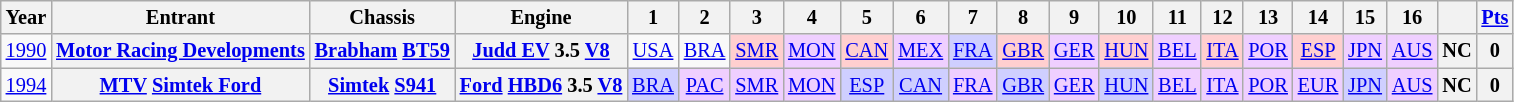<table class="wikitable" style="text-align:center; font-size:85%">
<tr>
<th>Year</th>
<th>Entrant</th>
<th>Chassis</th>
<th>Engine</th>
<th>1</th>
<th>2</th>
<th>3</th>
<th>4</th>
<th>5</th>
<th>6</th>
<th>7</th>
<th>8</th>
<th>9</th>
<th>10</th>
<th>11</th>
<th>12</th>
<th>13</th>
<th>14</th>
<th>15</th>
<th>16</th>
<th></th>
<th><a href='#'>Pts</a></th>
</tr>
<tr>
<td><a href='#'>1990</a></td>
<th nowrap><a href='#'>Motor Racing Developments</a></th>
<th nowrap><a href='#'>Brabham</a> <a href='#'>BT59</a></th>
<th nowrap><a href='#'>Judd EV</a> 3.5 <a href='#'>V8</a></th>
<td><a href='#'>USA</a></td>
<td><a href='#'>BRA</a></td>
<td style="background:#FFCFCF;"><a href='#'>SMR</a><br></td>
<td style="background:#EFCFFF;"><a href='#'>MON</a><br></td>
<td style="background:#FFCFCF;"><a href='#'>CAN</a><br></td>
<td style="background:#EFCFFF;"><a href='#'>MEX</a><br></td>
<td style="background:#CFCFFF;"><a href='#'>FRA</a><br></td>
<td style="background:#FFCFCF;"><a href='#'>GBR</a><br></td>
<td style="background:#EFCFFF;"><a href='#'>GER</a><br></td>
<td style="background:#FFCFCF;"><a href='#'>HUN</a><br></td>
<td style="background:#EFCFFF;"><a href='#'>BEL</a><br></td>
<td style="background:#FFCFCF;"><a href='#'>ITA</a><br></td>
<td style="background:#EFCFFF;"><a href='#'>POR</a><br></td>
<td style="background:#FFCFCF;"><a href='#'>ESP</a><br></td>
<td style="background:#EFCFFF;"><a href='#'>JPN</a><br></td>
<td style="background:#EFCFFF;"><a href='#'>AUS</a><br></td>
<th>NC</th>
<th>0</th>
</tr>
<tr>
<td><a href='#'>1994</a></td>
<th nowrap><a href='#'>MTV</a> <a href='#'>Simtek Ford</a></th>
<th nowrap><a href='#'>Simtek</a> <a href='#'>S941</a></th>
<th nowrap><a href='#'>Ford</a> <a href='#'>HBD6</a> 3.5 <a href='#'>V8</a></th>
<td style="background:#CFCFFF;"><a href='#'>BRA</a><br></td>
<td style="background:#EFCFFF;"><a href='#'>PAC</a><br></td>
<td style="background:#EFCFFF;"><a href='#'>SMR</a><br></td>
<td style="background:#EFCFFF;"><a href='#'>MON</a><br></td>
<td style="background:#CFCFFF;"><a href='#'>ESP</a><br></td>
<td style="background:#CFCFFF;"><a href='#'>CAN</a><br></td>
<td style="background:#EFCFFF;"><a href='#'>FRA</a><br></td>
<td style="background:#CFCFFF;"><a href='#'>GBR</a><br></td>
<td style="background:#EFCFFF;"><a href='#'>GER</a><br></td>
<td style="background:#CFCFFF;"><a href='#'>HUN</a><br></td>
<td style="background:#EFCFFF;"><a href='#'>BEL</a><br></td>
<td style="background:#EFCFFF;"><a href='#'>ITA</a><br></td>
<td style="background:#EFCFFF;"><a href='#'>POR</a><br></td>
<td style="background:#EFCFFF;"><a href='#'>EUR</a><br></td>
<td style="background:#CFCFFF;"><a href='#'>JPN</a><br></td>
<td style="background:#EFCFFF;"><a href='#'>AUS</a><br></td>
<th>NC</th>
<th>0</th>
</tr>
</table>
